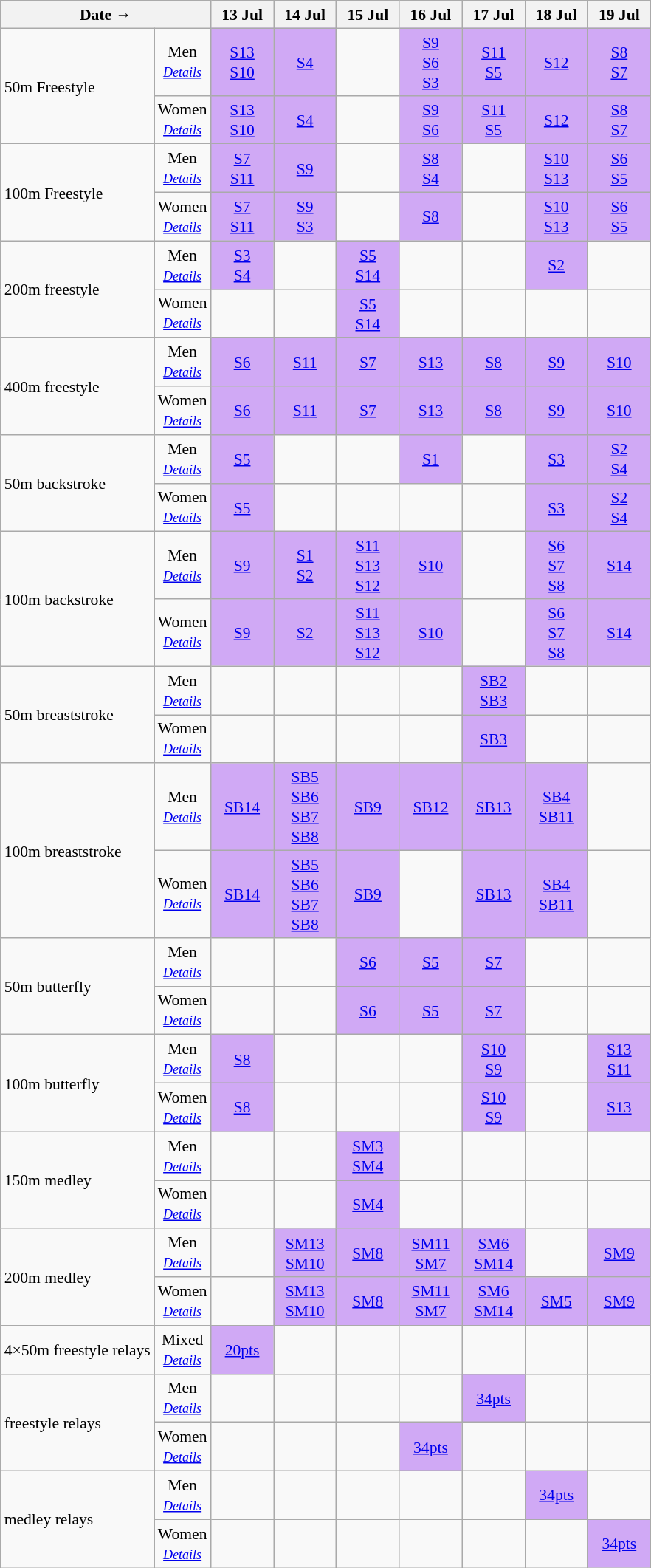<table class="wikitable" style="margin:0.5em auto; font-size:90%; line-height:1.25em;">
<tr align="center">
<th colspan="2">Date →</th>
<th width="50px">13 Jul</th>
<th width="50px">14 Jul</th>
<th width="50px">15 Jul</th>
<th width="50px">16 Jul</th>
<th width="50px">17 Jul</th>
<th width="50px">18 Jul</th>
<th width="50px">19 Jul</th>
</tr>
<tr align="center">
<td align="left" rowspan="2">50m Freestyle</td>
<td>Men<br><small><em><a href='#'>Details</a></em></small></td>
<td bgcolor="#D0A9F5"><a href='#'>S13</a><br><a href='#'>S10</a></td>
<td bgcolor="#D0A9F5"><a href='#'>S4</a></td>
<td></td>
<td bgcolor="#D0A9F5"><a href='#'>S9</a><br><a href='#'>S6</a><br><a href='#'>S3</a></td>
<td bgcolor="#D0A9F5"><a href='#'>S11</a><br><a href='#'>S5</a></td>
<td bgcolor="#D0A9F5"><a href='#'>S12</a></td>
<td bgcolor="#D0A9F5"><a href='#'>S8</a><br><a href='#'>S7</a></td>
</tr>
<tr align="center">
<td>Women<br><small><em><a href='#'>Details</a></em></small></td>
<td bgcolor="#D0A9F5"><a href='#'>S13</a><br><a href='#'>S10</a></td>
<td bgcolor="#D0A9F5"><a href='#'>S4</a></td>
<td></td>
<td bgcolor="#D0A9F5"><a href='#'>S9</a><br><a href='#'>S6</a></td>
<td bgcolor="#D0A9F5"><a href='#'>S11</a><br><a href='#'>S5</a></td>
<td bgcolor="#D0A9F5"><a href='#'>S12</a></td>
<td bgcolor="#D0A9F5"><a href='#'>S8</a><br><a href='#'>S7</a></td>
</tr>
<tr align="center">
<td align="left" rowspan="2">100m Freestyle</td>
<td>Men<br><small><em><a href='#'>Details</a></em></small></td>
<td bgcolor="#D0A9F5"><a href='#'>S7</a><br><a href='#'>S11</a></td>
<td bgcolor="#D0A9F5"><a href='#'>S9</a></td>
<td></td>
<td bgcolor="#D0A9F5"><a href='#'>S8</a><br><a href='#'>S4</a></td>
<td></td>
<td bgcolor="#D0A9F5"><a href='#'>S10</a><br><a href='#'>S13</a></td>
<td bgcolor="#D0A9F5"><a href='#'>S6</a><br><a href='#'>S5</a></td>
</tr>
<tr align="center">
<td>Women<br><small><em><a href='#'>Details</a></em></small></td>
<td bgcolor="#D0A9F5"><a href='#'>S7</a><br><a href='#'>S11</a></td>
<td bgcolor="#D0A9F5"><a href='#'>S9</a><br><a href='#'>S3</a></td>
<td></td>
<td bgcolor="#D0A9F5"><a href='#'>S8</a></td>
<td></td>
<td bgcolor="#D0A9F5"><a href='#'>S10</a><br><a href='#'>S13</a></td>
<td bgcolor="#D0A9F5"><a href='#'>S6</a><br><a href='#'>S5</a></td>
</tr>
<tr align="center">
<td align="left" rowspan="2">200m freestyle</td>
<td>Men<br><small><em><a href='#'>Details</a></em></small></td>
<td bgcolor="#D0A9F5"><a href='#'>S3</a><br><a href='#'>S4</a></td>
<td></td>
<td bgcolor="#D0A9F5"><a href='#'>S5</a><br><a href='#'>S14</a></td>
<td></td>
<td></td>
<td bgcolor="#D0A9F5"><a href='#'>S2</a></td>
<td></td>
</tr>
<tr align="center">
<td>Women<br><small><em><a href='#'>Details</a></em></small></td>
<td></td>
<td></td>
<td bgcolor="#D0A9F5"><a href='#'>S5</a><br><a href='#'>S14</a></td>
<td></td>
<td></td>
<td></td>
<td></td>
</tr>
<tr align="center">
<td align="left" rowspan="2">400m freestyle</td>
<td>Men<br><small><em><a href='#'>Details</a></em></small></td>
<td bgcolor="#D0A9F5"><a href='#'>S6</a></td>
<td bgcolor="#D0A9F5"><a href='#'>S11</a></td>
<td bgcolor="#D0A9F5"><a href='#'>S7</a></td>
<td bgcolor="#D0A9F5"><a href='#'>S13</a></td>
<td bgcolor="#D0A9F5"><a href='#'>S8</a></td>
<td bgcolor="#D0A9F5"><a href='#'>S9</a></td>
<td bgcolor="#D0A9F5"><a href='#'>S10</a></td>
</tr>
<tr align="center">
<td>Women<br><small><em><a href='#'>Details</a></em></small></td>
<td bgcolor="#D0A9F5"><a href='#'>S6</a></td>
<td bgcolor="#D0A9F5"><a href='#'>S11</a></td>
<td bgcolor="#D0A9F5"><a href='#'>S7</a></td>
<td bgcolor="#D0A9F5"><a href='#'>S13</a></td>
<td bgcolor="#D0A9F5"><a href='#'>S8</a></td>
<td bgcolor="#D0A9F5"><a href='#'>S9</a></td>
<td bgcolor="#D0A9F5"><a href='#'>S10</a></td>
</tr>
<tr align="center">
<td align="left" rowspan="2">50m backstroke</td>
<td>Men<br><small><em><a href='#'>Details</a></em></small></td>
<td bgcolor="#D0A9F5"><a href='#'>S5</a></td>
<td></td>
<td></td>
<td bgcolor="#D0A9F5"><a href='#'>S1</a></td>
<td></td>
<td bgcolor="#D0A9F5"><a href='#'>S3</a></td>
<td bgcolor="#D0A9F5"><a href='#'>S2</a><br><a href='#'>S4</a></td>
</tr>
<tr align="center">
<td>Women<br><small><em><a href='#'>Details</a></em></small></td>
<td bgcolor="#D0A9F5"><a href='#'>S5</a></td>
<td></td>
<td></td>
<td></td>
<td></td>
<td bgcolor="#D0A9F5"><a href='#'>S3</a></td>
<td bgcolor="#D0A9F5"><a href='#'>S2</a><br><a href='#'>S4</a></td>
</tr>
<tr align="center">
<td align="left" rowspan="2">100m backstroke</td>
<td>Men<br><small><em><a href='#'>Details</a></em></small></td>
<td bgcolor="#D0A9F5"><a href='#'>S9</a></td>
<td bgcolor="#D0A9F5"><a href='#'>S1</a><br><a href='#'>S2</a></td>
<td bgcolor="#D0A9F5"><a href='#'>S11</a><br><a href='#'>S13</a><br><a href='#'>S12</a></td>
<td bgcolor="#D0A9F5"><a href='#'>S10</a></td>
<td></td>
<td bgcolor="#D0A9F5"><a href='#'>S6</a><br><a href='#'>S7</a><br><a href='#'>S8</a></td>
<td bgcolor="#D0A9F5"><a href='#'>S14</a></td>
</tr>
<tr align="center">
<td>Women<br><small><em><a href='#'>Details</a></em></small></td>
<td bgcolor="#D0A9F5"><a href='#'>S9</a></td>
<td bgcolor="#D0A9F5"><a href='#'>S2</a></td>
<td bgcolor="#D0A9F5"><a href='#'>S11</a><br><a href='#'>S13</a><br><a href='#'>S12</a></td>
<td bgcolor="#D0A9F5"><a href='#'>S10</a></td>
<td></td>
<td bgcolor="#D0A9F5"><a href='#'>S6</a><br><a href='#'>S7</a><br><a href='#'>S8</a></td>
<td bgcolor="#D0A9F5"><a href='#'>S14</a></td>
</tr>
<tr align="center">
<td align="left" rowspan="2">50m breaststroke</td>
<td>Men<br><small><em><a href='#'>Details</a></em></small></td>
<td></td>
<td></td>
<td></td>
<td></td>
<td bgcolor="#D0A9F5"><a href='#'>SB2</a><br><a href='#'>SB3</a></td>
<td></td>
<td></td>
</tr>
<tr align="center">
<td>Women<br><small><em><a href='#'>Details</a></em></small></td>
<td></td>
<td></td>
<td></td>
<td></td>
<td bgcolor="#D0A9F5"><a href='#'>SB3</a></td>
<td></td>
<td></td>
</tr>
<tr align="center">
<td align="left" rowspan="2">100m breaststroke</td>
<td>Men<br><small><em><a href='#'>Details</a></em></small></td>
<td bgcolor="#D0A9F5"><a href='#'>SB14</a></td>
<td bgcolor="#D0A9F5"><a href='#'>SB5</a><br><a href='#'>SB6</a><br><a href='#'>SB7</a><br><a href='#'>SB8</a></td>
<td bgcolor="#D0A9F5"><a href='#'>SB9</a></td>
<td bgcolor="#D0A9F5"><a href='#'>SB12</a></td>
<td bgcolor="#D0A9F5"><a href='#'>SB13</a></td>
<td bgcolor="#D0A9F5"><a href='#'>SB4</a><br><a href='#'>SB11</a></td>
<td></td>
</tr>
<tr align="center">
<td>Women<br><small><em><a href='#'>Details</a></em></small></td>
<td bgcolor="#D0A9F5"><a href='#'>SB14</a></td>
<td bgcolor="#D0A9F5"><a href='#'>SB5</a><br><a href='#'>SB6</a><br><a href='#'>SB7</a><br><a href='#'>SB8</a></td>
<td bgcolor="#D0A9F5"><a href='#'>SB9</a></td>
<td></td>
<td bgcolor="#D0A9F5"><a href='#'>SB13</a></td>
<td bgcolor="#D0A9F5"><a href='#'>SB4</a><br><a href='#'>SB11</a></td>
<td></td>
</tr>
<tr align="center">
<td align="left" rowspan="2">50m butterfly</td>
<td>Men<br><small><em><a href='#'>Details</a></em></small></td>
<td></td>
<td></td>
<td bgcolor="#D0A9F5"><a href='#'>S6</a></td>
<td bgcolor="#D0A9F5"><a href='#'>S5</a></td>
<td bgcolor="#D0A9F5"><a href='#'>S7</a></td>
<td></td>
<td></td>
</tr>
<tr align="center">
<td>Women<br><small><em><a href='#'>Details</a></em></small></td>
<td></td>
<td></td>
<td bgcolor="#D0A9F5"><a href='#'>S6</a></td>
<td bgcolor="#D0A9F5"><a href='#'>S5</a></td>
<td bgcolor="#D0A9F5"><a href='#'>S7</a></td>
<td></td>
<td></td>
</tr>
<tr align="center">
<td align="left" rowspan="2">100m butterfly</td>
<td>Men<br><small><em><a href='#'>Details</a></em></small></td>
<td bgcolor="#D0A9F5"><a href='#'>S8</a></td>
<td></td>
<td></td>
<td></td>
<td bgcolor="#D0A9F5"><a href='#'>S10</a><br><a href='#'>S9</a></td>
<td></td>
<td bgcolor="#D0A9F5"><a href='#'>S13</a><br><a href='#'>S11</a></td>
</tr>
<tr align="center">
<td>Women<br><small><em><a href='#'>Details</a></em></small></td>
<td bgcolor="#D0A9F5"><a href='#'>S8</a></td>
<td></td>
<td></td>
<td></td>
<td bgcolor="#D0A9F5"><a href='#'>S10</a><br><a href='#'>S9</a></td>
<td></td>
<td bgcolor="#D0A9F5"><a href='#'>S13</a></td>
</tr>
<tr align="center">
<td align="left" rowspan="2">150m medley</td>
<td>Men<br><small><em><a href='#'>Details</a></em></small></td>
<td></td>
<td></td>
<td bgcolor="#D0A9F5"><a href='#'>SM3</a><br><a href='#'>SM4</a></td>
<td></td>
<td></td>
<td></td>
<td></td>
</tr>
<tr align="center">
<td>Women<br><small><em><a href='#'>Details</a></em></small></td>
<td></td>
<td></td>
<td bgcolor="#D0A9F5"><a href='#'>SM4</a></td>
<td></td>
<td></td>
<td></td>
<td></td>
</tr>
<tr align="center">
<td align="left" rowspan="2">200m medley</td>
<td>Men<br><small><em><a href='#'>Details</a></em></small></td>
<td></td>
<td bgcolor="#D0A9F5"><a href='#'>SM13</a><br><a href='#'>SM10</a></td>
<td bgcolor="#D0A9F5"><a href='#'>SM8</a></td>
<td bgcolor="#D0A9F5"><a href='#'>SM11</a><br><a href='#'>SM7</a></td>
<td bgcolor="#D0A9F5"><a href='#'>SM6</a><br><a href='#'>SM14</a></td>
<td></td>
<td bgcolor="#D0A9F5"><a href='#'>SM9</a></td>
</tr>
<tr align="center">
<td>Women<br><small><em><a href='#'>Details</a></em></small></td>
<td></td>
<td bgcolor="#D0A9F5"><a href='#'>SM13</a><br><a href='#'>SM10</a></td>
<td bgcolor="#D0A9F5"><a href='#'>SM8</a></td>
<td bgcolor="#D0A9F5"><a href='#'>SM11</a><br><a href='#'>SM7</a></td>
<td bgcolor="#D0A9F5"><a href='#'>SM6</a><br><a href='#'>SM14</a></td>
<td bgcolor="#D0A9F5"><a href='#'>SM5</a></td>
<td bgcolor="#D0A9F5"><a href='#'>SM9</a></td>
</tr>
<tr align="center">
<td align="left" rowspan="1">4×50m freestyle relays</td>
<td>Mixed<br><small><em><a href='#'>Details</a></em></small></td>
<td bgcolor="#D0A9F5"><a href='#'>20pts</a></td>
<td></td>
<td></td>
<td></td>
<td></td>
<td></td>
<td></td>
</tr>
<tr align="center">
<td align="left" rowspan="2"> freestyle relays</td>
<td>Men<br><small><em><a href='#'>Details</a></em></small></td>
<td></td>
<td></td>
<td></td>
<td></td>
<td bgcolor="#D0A9F5"><a href='#'>34pts</a></td>
<td></td>
<td></td>
</tr>
<tr align="center">
<td>Women<br><small><em><a href='#'>Details</a></em></small></td>
<td></td>
<td></td>
<td></td>
<td bgcolor="#D0A9F5"><a href='#'>34pts</a></td>
<td></td>
<td></td>
<td></td>
</tr>
<tr align="center">
<td align="left" rowspan="2"> medley relays</td>
<td>Men<br><small><em><a href='#'>Details</a></em></small></td>
<td></td>
<td></td>
<td></td>
<td></td>
<td></td>
<td bgcolor="#D0A9F5"><a href='#'>34pts</a></td>
<td></td>
</tr>
<tr align="center">
<td>Women<br><small><em><a href='#'>Details</a></em></small></td>
<td></td>
<td></td>
<td></td>
<td></td>
<td></td>
<td></td>
<td bgcolor="#D0A9F5"><a href='#'>34pts</a></td>
</tr>
</table>
